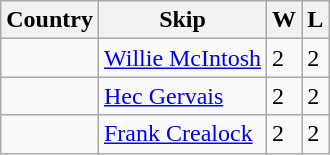<table class="wikitable">
<tr>
<th>Country</th>
<th>Skip</th>
<th>W</th>
<th>L</th>
</tr>
<tr>
<td></td>
<td><a href='#'>Willie McIntosh</a></td>
<td>2</td>
<td>2</td>
</tr>
<tr>
<td></td>
<td><a href='#'>Hec Gervais</a></td>
<td>2</td>
<td>2</td>
</tr>
<tr>
<td></td>
<td><a href='#'>Frank Crealock</a></td>
<td>2</td>
<td>2</td>
</tr>
</table>
